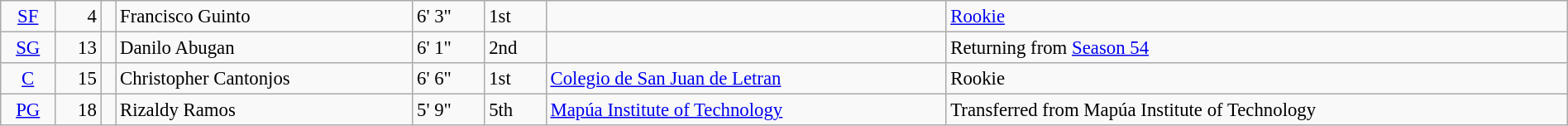<table class=wikitable width=100% style=font-size:95%>
<tr>
<td align=center><a href='#'>SF</a></td>
<td align=right>4</td>
<td></td>
<td>Francisco Guinto</td>
<td>6' 3"</td>
<td>1st</td>
<td></td>
<td><a href='#'>Rookie</a></td>
</tr>
<tr>
<td align=center><a href='#'>SG</a></td>
<td align=right>13</td>
<td></td>
<td>Danilo Abugan</td>
<td>6' 1"</td>
<td>2nd</td>
<td></td>
<td>Returning from <a href='#'>Season 54</a></td>
</tr>
<tr>
<td align=center><a href='#'>C</a></td>
<td align=right>15</td>
<td></td>
<td>Christopher Cantonjos</td>
<td>6' 6"</td>
<td>1st</td>
<td><a href='#'>Colegio de San Juan de Letran</a></td>
<td>Rookie</td>
</tr>
<tr>
<td align=center><a href='#'>PG</a></td>
<td align=right>18</td>
<td></td>
<td>Rizaldy Ramos</td>
<td>5' 9"</td>
<td>5th</td>
<td><a href='#'>Mapúa Institute of Technology</a></td>
<td>Transferred from Mapúa Institute of Technology</td>
</tr>
</table>
